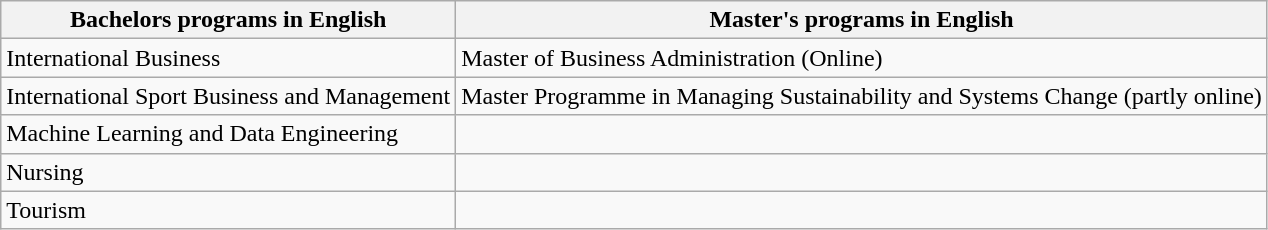<table class="wikitable">
<tr>
<th>Bachelors programs in English</th>
<th>Master's programs in English</th>
</tr>
<tr>
<td>International Business</td>
<td>Master of Business Administration (Online)</td>
</tr>
<tr>
<td>International Sport Business and Management</td>
<td>Master Programme in Managing Sustainability and Systems Change (partly online)</td>
</tr>
<tr>
<td>Machine Learning and Data Engineering</td>
<td></td>
</tr>
<tr>
<td>Nursing</td>
<td></td>
</tr>
<tr>
<td>Tourism</td>
<td></td>
</tr>
</table>
